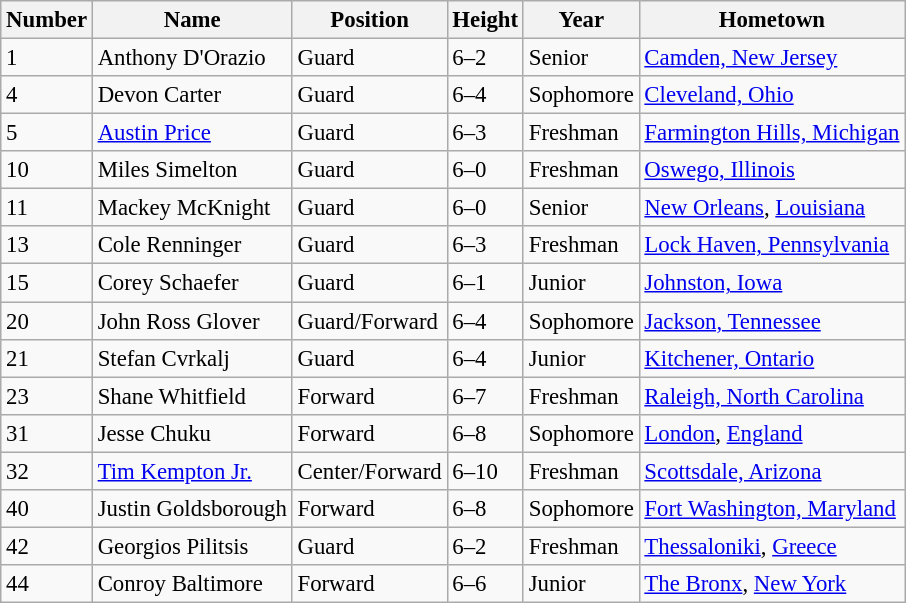<table class="wikitable sortable" style="font-size: 95%;">
<tr>
<th>Number</th>
<th>Name</th>
<th>Position</th>
<th>Height</th>
<th>Year</th>
<th>Hometown</th>
</tr>
<tr>
<td>1</td>
<td>Anthony D'Orazio</td>
<td>Guard</td>
<td>6–2</td>
<td>Senior</td>
<td><a href='#'>Camden, New Jersey</a></td>
</tr>
<tr>
<td>4</td>
<td>Devon Carter</td>
<td>Guard</td>
<td>6–4</td>
<td>Sophomore</td>
<td><a href='#'>Cleveland, Ohio</a></td>
</tr>
<tr>
<td>5</td>
<td><a href='#'>Austin Price</a></td>
<td>Guard</td>
<td>6–3</td>
<td>Freshman</td>
<td><a href='#'>Farmington Hills, Michigan</a></td>
</tr>
<tr>
<td>10</td>
<td>Miles Simelton</td>
<td>Guard</td>
<td>6–0</td>
<td>Freshman</td>
<td><a href='#'>Oswego, Illinois</a></td>
</tr>
<tr>
<td>11</td>
<td>Mackey McKnight</td>
<td>Guard</td>
<td>6–0</td>
<td>Senior</td>
<td><a href='#'>New Orleans</a>, <a href='#'>Louisiana</a></td>
</tr>
<tr>
<td>13</td>
<td>Cole Renninger</td>
<td>Guard</td>
<td>6–3</td>
<td>Freshman</td>
<td><a href='#'>Lock Haven, Pennsylvania</a></td>
</tr>
<tr>
<td>15</td>
<td>Corey Schaefer</td>
<td>Guard</td>
<td>6–1</td>
<td>Junior</td>
<td><a href='#'>Johnston, Iowa</a></td>
</tr>
<tr>
<td>20</td>
<td>John Ross Glover</td>
<td>Guard/Forward</td>
<td>6–4</td>
<td>Sophomore</td>
<td><a href='#'>Jackson, Tennessee</a></td>
</tr>
<tr>
<td>21</td>
<td>Stefan Cvrkalj</td>
<td>Guard</td>
<td>6–4</td>
<td>Junior</td>
<td><a href='#'>Kitchener, Ontario</a></td>
</tr>
<tr>
<td>23</td>
<td>Shane Whitfield</td>
<td>Forward</td>
<td>6–7</td>
<td>Freshman</td>
<td><a href='#'>Raleigh, North Carolina</a></td>
</tr>
<tr>
<td>31</td>
<td>Jesse Chuku</td>
<td>Forward</td>
<td>6–8</td>
<td>Sophomore</td>
<td><a href='#'>London</a>, <a href='#'>England</a></td>
</tr>
<tr>
<td>32</td>
<td><a href='#'>Tim Kempton Jr.</a></td>
<td>Center/Forward</td>
<td>6–10</td>
<td>Freshman</td>
<td><a href='#'>Scottsdale, Arizona</a></td>
</tr>
<tr>
<td>40</td>
<td>Justin Goldsborough</td>
<td>Forward</td>
<td>6–8</td>
<td>Sophomore</td>
<td><a href='#'>Fort Washington, Maryland</a></td>
</tr>
<tr>
<td>42</td>
<td>Georgios Pilitsis</td>
<td>Guard</td>
<td>6–2</td>
<td>Freshman</td>
<td><a href='#'>Thessaloniki</a>, <a href='#'>Greece</a></td>
</tr>
<tr>
<td>44</td>
<td>Conroy Baltimore</td>
<td>Forward</td>
<td>6–6</td>
<td>Junior</td>
<td><a href='#'>The Bronx</a>, <a href='#'>New York</a></td>
</tr>
</table>
